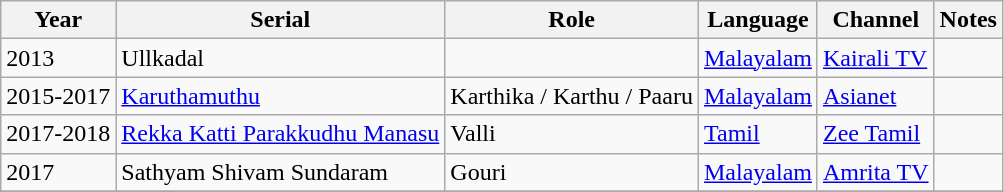<table class="wikitable">
<tr>
<th>Year</th>
<th>Serial</th>
<th>Role</th>
<th>Language</th>
<th>Channel</th>
<th>Notes</th>
</tr>
<tr>
<td>2013</td>
<td>Ullkadal</td>
<td></td>
<td><a href='#'>Malayalam</a></td>
<td><a href='#'>Kairali TV</a></td>
<td></td>
</tr>
<tr>
<td>2015-2017</td>
<td><a href='#'>Karuthamuthu</a></td>
<td>Karthika / Karthu / Paaru</td>
<td><a href='#'>Malayalam</a></td>
<td><a href='#'>Asianet</a></td>
<td></td>
</tr>
<tr>
<td>2017-2018</td>
<td><a href='#'>Rekka Katti Parakkudhu Manasu</a></td>
<td>Valli</td>
<td><a href='#'>Tamil</a></td>
<td><a href='#'>Zee Tamil</a></td>
<td></td>
</tr>
<tr>
<td>2017</td>
<td>Sathyam Shivam Sundaram</td>
<td>Gouri</td>
<td><a href='#'>Malayalam</a></td>
<td><a href='#'>Amrita TV</a></td>
<td></td>
</tr>
<tr>
</tr>
</table>
